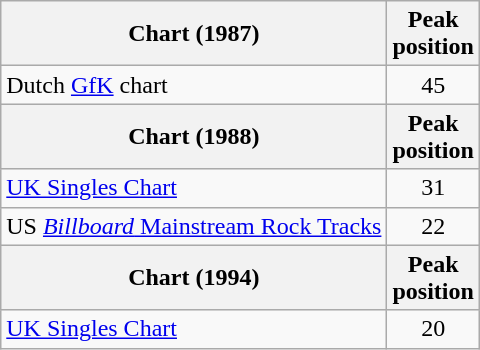<table class="wikitable">
<tr>
<th>Chart (1987)</th>
<th align="center">Peak<br>position</th>
</tr>
<tr>
<td>Dutch <a href='#'>GfK</a> chart</td>
<td align="center">45</td>
</tr>
<tr>
<th>Chart (1988)</th>
<th align="center">Peak<br>position</th>
</tr>
<tr>
<td><a href='#'>UK Singles Chart</a></td>
<td align="center">31</td>
</tr>
<tr>
<td>US <a href='#'><em>Billboard</em> Mainstream Rock Tracks</a></td>
<td align="center">22</td>
</tr>
<tr>
<th>Chart (1994)</th>
<th align="center">Peak<br>position</th>
</tr>
<tr>
<td><a href='#'>UK Singles Chart</a></td>
<td align="center">20</td>
</tr>
</table>
